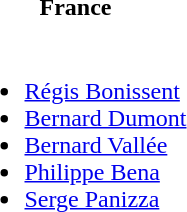<table>
<tr>
<th>France</th>
</tr>
<tr>
<td><br><ul><li><a href='#'>Régis Bonissent</a></li><li><a href='#'>Bernard Dumont</a></li><li><a href='#'>Bernard Vallée</a></li><li><a href='#'>Philippe Bena</a></li><li><a href='#'>Serge Panizza</a></li></ul></td>
</tr>
</table>
